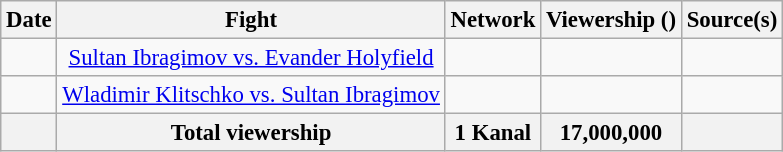<table class="wikitable sortable" style="text-align:center; font-size:95%">
<tr>
<th>Date</th>
<th>Fight</th>
<th>Network</th>
<th>Viewership ()</th>
<th>Source(s)</th>
</tr>
<tr>
<td></td>
<td><a href='#'>Sultan Ibragimov vs. Evander Holyfield</a></td>
<td></td>
<td></td>
<td></td>
</tr>
<tr>
<td></td>
<td><a href='#'>Wladimir Klitschko vs. Sultan Ibragimov</a></td>
<td></td>
<td></td>
<td></td>
</tr>
<tr>
<th></th>
<th>Total viewership</th>
<th>1 Kanal</th>
<th>17,000,000</th>
<th></th>
</tr>
</table>
